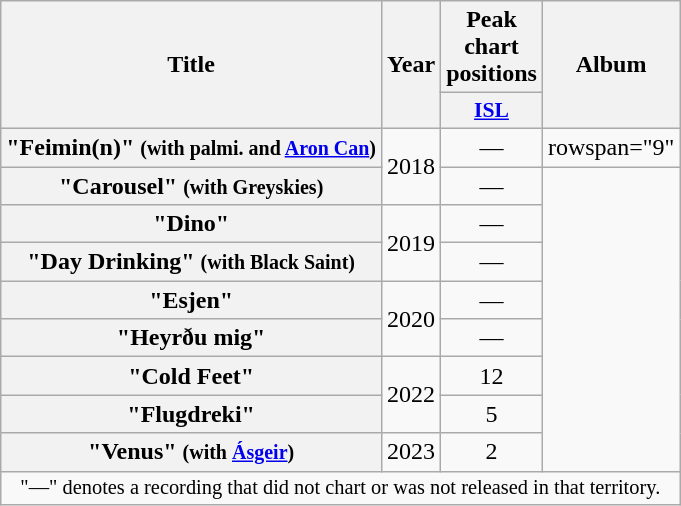<table class="wikitable plainrowheaders" style="text-align:center">
<tr>
<th scope="col" rowspan="2">Title</th>
<th scope="col" rowspan="2">Year</th>
<th scope="col" colspan="1">Peak chart positions</th>
<th scope="col" rowspan="2">Album</th>
</tr>
<tr>
<th scope="col" style="width:3.5em;font-size:90%;"><a href='#'>ISL</a><br></th>
</tr>
<tr>
<th scope="row">"Feimin(n)" <small>(with palmi. and <a href='#'>Aron Can</a>)</small></th>
<td rowspan="2">2018</td>
<td>—</td>
<td>rowspan="9" </td>
</tr>
<tr>
<th scope="row">"Carousel" <small>(with Greyskies)</small></th>
<td>—</td>
</tr>
<tr>
<th scope="row">"Dino"</th>
<td rowspan="2">2019</td>
<td>—</td>
</tr>
<tr>
<th scope="row">"Day Drinking" <small>(with Black Saint)</small></th>
<td>—</td>
</tr>
<tr>
<th scope="row">"Esjen"</th>
<td rowspan="2">2020</td>
<td>—</td>
</tr>
<tr>
<th scope="row">"Heyrðu mig"</th>
<td>—</td>
</tr>
<tr>
<th scope="row">"Cold Feet"</th>
<td rowspan="2">2022</td>
<td>12</td>
</tr>
<tr>
<th scope="row">"Flugdreki"</th>
<td>5</td>
</tr>
<tr>
<th scope="row">"Venus" <small>(with <a href='#'>Ásgeir</a>)</small></th>
<td>2023</td>
<td>2</td>
</tr>
<tr>
<td colspan="4" style="font-size:85%">"—" denotes a recording that did not chart or was not released in that territory.</td>
</tr>
</table>
